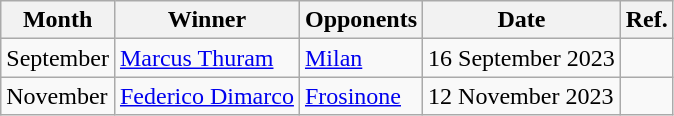<table class="wikitable">
<tr>
<th>Month</th>
<th>Winner</th>
<th>Opponents</th>
<th>Date</th>
<th>Ref.</th>
</tr>
<tr>
<td>September</td>
<td> <a href='#'>Marcus Thuram</a></td>
<td><a href='#'>Milan</a></td>
<td>16 September 2023</td>
<td></td>
</tr>
<tr>
<td>November</td>
<td> <a href='#'>Federico Dimarco</a></td>
<td><a href='#'>Frosinone</a></td>
<td>12 November 2023</td>
<td></td>
</tr>
</table>
